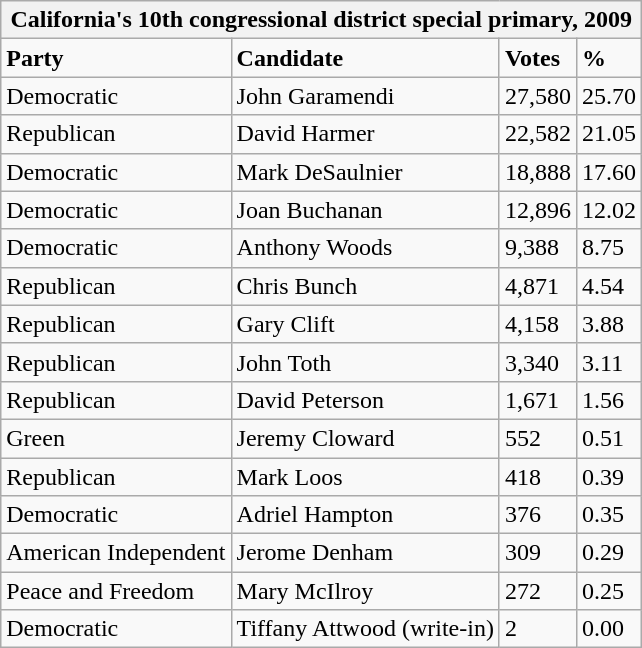<table class="wikitable">
<tr>
<th colspan="4">California's 10th congressional district special primary, 2009</th>
</tr>
<tr>
<td><strong>Party</strong></td>
<td><strong>Candidate</strong></td>
<td><strong>Votes</strong></td>
<td><strong>%</strong></td>
</tr>
<tr>
<td>Democratic</td>
<td>John Garamendi</td>
<td>27,580</td>
<td>25.70</td>
</tr>
<tr>
<td>Republican</td>
<td>David Harmer</td>
<td>22,582</td>
<td>21.05</td>
</tr>
<tr>
<td>Democratic</td>
<td>Mark DeSaulnier</td>
<td>18,888</td>
<td>17.60</td>
</tr>
<tr>
<td>Democratic</td>
<td>Joan Buchanan</td>
<td>12,896</td>
<td>12.02</td>
</tr>
<tr>
<td>Democratic</td>
<td>Anthony Woods</td>
<td>9,388</td>
<td>8.75</td>
</tr>
<tr>
<td>Republican</td>
<td>Chris Bunch</td>
<td>4,871</td>
<td>4.54</td>
</tr>
<tr>
<td>Republican</td>
<td>Gary Clift</td>
<td>4,158</td>
<td>3.88</td>
</tr>
<tr>
<td>Republican</td>
<td>John Toth</td>
<td>3,340</td>
<td>3.11</td>
</tr>
<tr>
<td>Republican</td>
<td>David Peterson</td>
<td>1,671</td>
<td>1.56</td>
</tr>
<tr>
<td>Green</td>
<td>Jeremy Cloward</td>
<td>552</td>
<td>0.51</td>
</tr>
<tr>
<td>Republican</td>
<td>Mark Loos</td>
<td>418</td>
<td>0.39</td>
</tr>
<tr>
<td>Democratic</td>
<td>Adriel Hampton</td>
<td>376</td>
<td>0.35</td>
</tr>
<tr>
<td>American Independent</td>
<td>Jerome Denham</td>
<td>309</td>
<td>0.29</td>
</tr>
<tr>
<td>Peace and Freedom</td>
<td>Mary McIlroy</td>
<td>272</td>
<td>0.25</td>
</tr>
<tr>
<td>Democratic</td>
<td>Tiffany Attwood (write-in)</td>
<td>2</td>
<td>0.00</td>
</tr>
</table>
